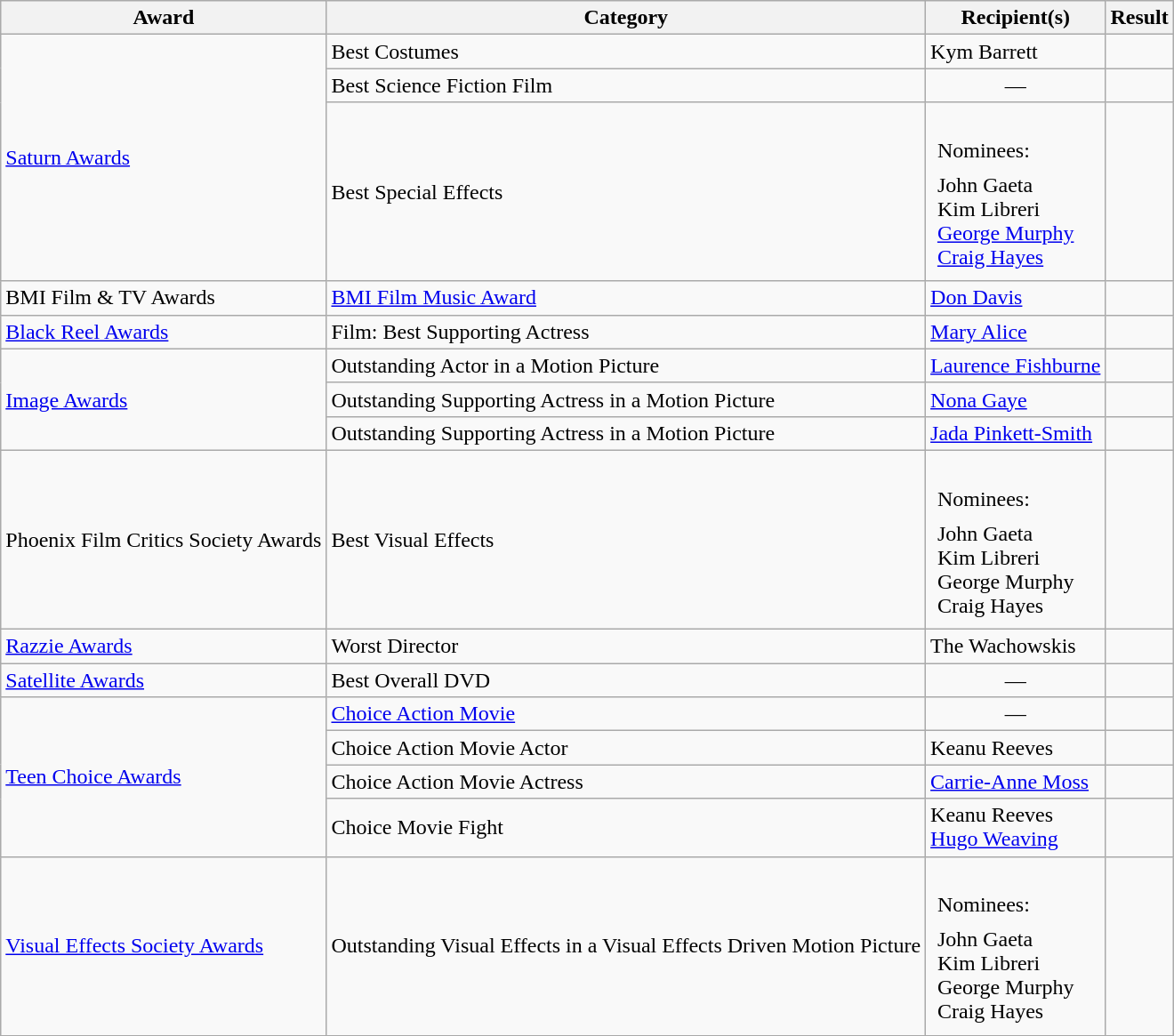<table class="wikitable">
<tr>
<th>Award</th>
<th>Category</th>
<th>Recipient(s)</th>
<th>Result</th>
</tr>
<tr>
<td rowspan=3><a href='#'>Saturn Awards</a></td>
<td>Best Costumes</td>
<td>Kym Barrett</td>
<td></td>
</tr>
<tr>
<td>Best Science Fiction Film</td>
<td align="center">—</td>
<td></td>
</tr>
<tr>
<td>Best Special Effects</td>
<td><br><table class="collapsible collapsed" style="width:100%; border:0 none; background:transparent;">
<tr>
<th style=" border:0 none; font-weight:normal; text-align:left; background:transparent;">Nominees:</th>
</tr>
<tr>
<td style=" border:0 none;">John Gaeta <br>Kim Libreri<br><a href='#'>George Murphy</a> <br><a href='#'>Craig Hayes</a></td>
</tr>
</table>
</td>
<td></td>
</tr>
<tr>
<td>BMI Film & TV Awards</td>
<td><a href='#'>BMI Film Music Award</a></td>
<td><a href='#'>Don Davis</a></td>
<td></td>
</tr>
<tr>
<td><a href='#'>Black Reel Awards</a></td>
<td>Film: Best Supporting Actress</td>
<td><a href='#'>Mary Alice</a></td>
<td></td>
</tr>
<tr>
<td rowspan=3><a href='#'>Image Awards</a></td>
<td>Outstanding Actor in a Motion Picture</td>
<td><a href='#'>Laurence Fishburne</a></td>
<td></td>
</tr>
<tr>
<td>Outstanding Supporting Actress in a Motion Picture</td>
<td><a href='#'>Nona Gaye</a></td>
<td></td>
</tr>
<tr>
<td>Outstanding Supporting Actress in a Motion Picture</td>
<td><a href='#'>Jada Pinkett-Smith</a></td>
<td></td>
</tr>
<tr>
<td>Phoenix Film Critics Society Awards</td>
<td>Best Visual Effects</td>
<td><br><table class="collapsible collapsed" style="width:100%; border:0 none; background:transparent;">
<tr>
<th style=" border:0 none; font-weight:normal; text-align:left; background:transparent;">Nominees:</th>
</tr>
<tr>
<td style=" border:0 none;">John Gaeta<br>Kim Libreri<br>George Murphy<br>Craig Hayes</td>
</tr>
</table>
</td>
<td></td>
</tr>
<tr>
<td><a href='#'>Razzie Awards</a></td>
<td>Worst Director</td>
<td>The Wachowskis</td>
<td></td>
</tr>
<tr>
<td><a href='#'>Satellite Awards</a></td>
<td>Best Overall DVD</td>
<td align="center">—</td>
<td></td>
</tr>
<tr>
<td rowspan=4><a href='#'>Teen Choice Awards</a></td>
<td><a href='#'>Choice Action Movie</a></td>
<td align="center">—</td>
<td></td>
</tr>
<tr>
<td>Choice Action Movie Actor</td>
<td>Keanu Reeves</td>
<td></td>
</tr>
<tr>
<td>Choice Action Movie Actress</td>
<td><a href='#'>Carrie-Anne Moss</a></td>
<td></td>
</tr>
<tr>
<td>Choice Movie Fight</td>
<td>Keanu Reeves<br><a href='#'>Hugo Weaving</a></td>
<td></td>
</tr>
<tr>
<td><a href='#'>Visual Effects Society Awards</a></td>
<td>Outstanding Visual Effects in a Visual Effects Driven Motion Picture</td>
<td><br><table class="collapsible collapsed" style="width:100%; border:0 none; background:transparent;">
<tr>
<th style=" border:0 none; font-weight:normal; text-align:left; background:transparent;">Nominees:</th>
</tr>
<tr>
<td style=" border:0 none;">John Gaeta<br>Kim Libreri<br>George Murphy<br>Craig Hayes</td>
</tr>
</table>
</td>
<td></td>
</tr>
<tr>
</tr>
</table>
